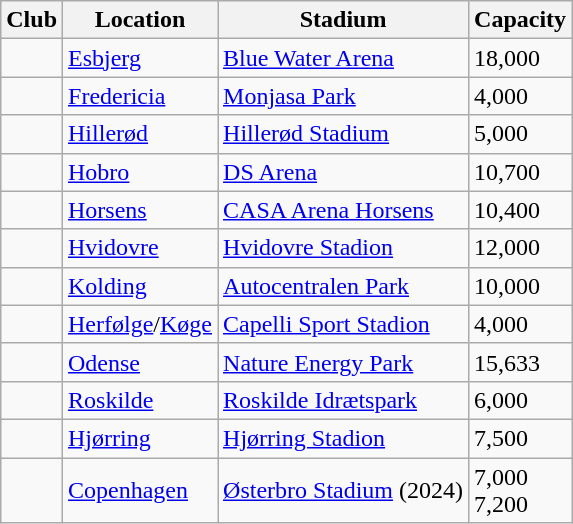<table class="wikitable sortable">
<tr>
<th>Club</th>
<th>Location</th>
<th>Stadium</th>
<th>Capacity</th>
</tr>
<tr>
<td></td>
<td><a href='#'>Esbjerg</a></td>
<td><a href='#'>Blue Water Arena</a></td>
<td>18,000</td>
</tr>
<tr>
<td></td>
<td><a href='#'>Fredericia</a></td>
<td><a href='#'>Monjasa Park</a></td>
<td>4,000</td>
</tr>
<tr>
<td></td>
<td><a href='#'>Hillerød</a></td>
<td><a href='#'>Hillerød Stadium</a></td>
<td>5,000</td>
</tr>
<tr>
<td></td>
<td><a href='#'>Hobro</a></td>
<td><a href='#'>DS Arena</a></td>
<td>10,700</td>
</tr>
<tr>
<td></td>
<td><a href='#'>Horsens</a></td>
<td><a href='#'>CASA Arena Horsens</a></td>
<td>10,400</td>
</tr>
<tr>
<td></td>
<td><a href='#'>Hvidovre</a></td>
<td><a href='#'>Hvidovre Stadion</a></td>
<td>12,000</td>
</tr>
<tr>
<td></td>
<td><a href='#'>Kolding</a></td>
<td><a href='#'>Autocentralen Park</a></td>
<td>10,000</td>
</tr>
<tr>
<td></td>
<td><a href='#'>Herfølge</a>/<a href='#'>Køge</a></td>
<td><a href='#'>Capelli Sport Stadion</a></td>
<td>4,000</td>
</tr>
<tr>
<td></td>
<td><a href='#'>Odense</a></td>
<td><a href='#'>Nature Energy Park</a></td>
<td>15,633</td>
</tr>
<tr>
<td></td>
<td><a href='#'>Roskilde</a></td>
<td><a href='#'>Roskilde Idrætspark</a></td>
<td>6,000</td>
</tr>
<tr>
<td></td>
<td><a href='#'>Hjørring</a></td>
<td><a href='#'>Hjørring Stadion</a></td>
<td>7,500</td>
</tr>
<tr>
<td></td>
<td><a href='#'>Copenhagen</a></td>
<td><a href='#'>Østerbro Stadium</a> (2024)</td>
<td>7,000<br>7,200</td>
</tr>
</table>
